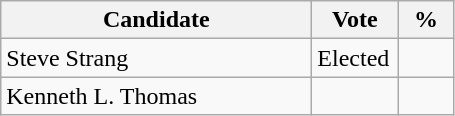<table class="wikitable">
<tr>
<th bgcolor="#DDDDFF" width="200px">Candidate</th>
<th bgcolor="#DDDDFF" width="50px">Vote</th>
<th bgcolor="#DDDDFF" width="30px">%</th>
</tr>
<tr>
<td>Steve Strang</td>
<td>Elected</td>
<td></td>
</tr>
<tr>
<td>Kenneth L. Thomas</td>
<td></td>
<td></td>
</tr>
</table>
